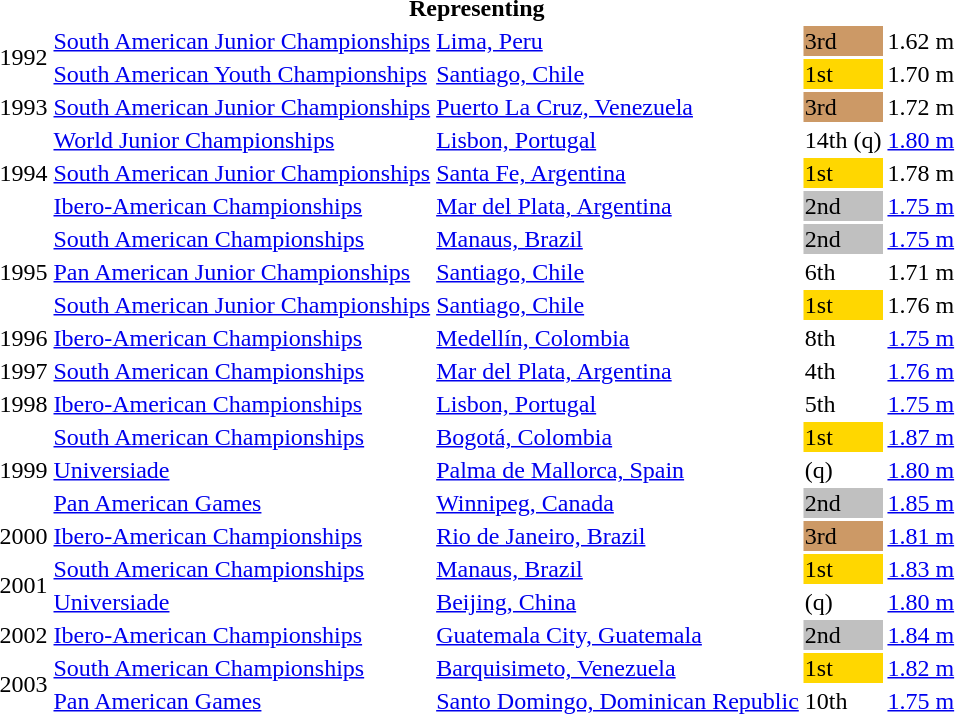<table>
<tr>
<th colspan="5">Representing </th>
</tr>
<tr>
<td rowspan=2>1992</td>
<td><a href='#'>South American Junior Championships</a></td>
<td><a href='#'>Lima, Peru</a></td>
<td bgcolor=cc9966>3rd</td>
<td>1.62 m</td>
</tr>
<tr>
<td><a href='#'>South American Youth Championships</a></td>
<td><a href='#'>Santiago, Chile</a></td>
<td bgcolor=gold>1st</td>
<td>1.70 m</td>
</tr>
<tr>
<td>1993</td>
<td><a href='#'>South American Junior Championships</a></td>
<td><a href='#'>Puerto La Cruz, Venezuela</a></td>
<td bgcolor=cc9966>3rd</td>
<td>1.72 m</td>
</tr>
<tr>
<td rowspan=3>1994</td>
<td><a href='#'>World Junior Championships</a></td>
<td><a href='#'>Lisbon, Portugal</a></td>
<td>14th (q)</td>
<td><a href='#'>1.80 m</a></td>
</tr>
<tr>
<td><a href='#'>South American Junior Championships</a></td>
<td><a href='#'>Santa Fe, Argentina</a></td>
<td bgcolor=gold>1st</td>
<td>1.78 m</td>
</tr>
<tr>
<td><a href='#'>Ibero-American Championships</a></td>
<td><a href='#'>Mar del Plata, Argentina</a></td>
<td bgcolor=silver>2nd</td>
<td><a href='#'>1.75 m</a></td>
</tr>
<tr>
<td rowspan=3>1995</td>
<td><a href='#'>South American Championships</a></td>
<td><a href='#'>Manaus, Brazil</a></td>
<td bgcolor=silver>2nd</td>
<td><a href='#'>1.75 m</a></td>
</tr>
<tr>
<td><a href='#'>Pan American Junior Championships</a></td>
<td><a href='#'>Santiago, Chile</a></td>
<td>6th</td>
<td>1.71 m</td>
</tr>
<tr>
<td><a href='#'>South American Junior Championships</a></td>
<td><a href='#'>Santiago, Chile</a></td>
<td bgcolor=gold>1st</td>
<td>1.76 m</td>
</tr>
<tr>
<td>1996</td>
<td><a href='#'>Ibero-American Championships</a></td>
<td><a href='#'>Medellín, Colombia</a></td>
<td>8th</td>
<td><a href='#'>1.75 m</a></td>
</tr>
<tr>
<td>1997</td>
<td><a href='#'>South American Championships</a></td>
<td><a href='#'>Mar del Plata, Argentina</a></td>
<td>4th</td>
<td><a href='#'>1.76 m</a></td>
</tr>
<tr>
<td>1998</td>
<td><a href='#'>Ibero-American Championships</a></td>
<td><a href='#'>Lisbon, Portugal</a></td>
<td>5th</td>
<td><a href='#'>1.75 m</a></td>
</tr>
<tr>
<td rowspan=3>1999</td>
<td><a href='#'>South American Championships</a></td>
<td><a href='#'>Bogotá, Colombia</a></td>
<td bgcolor=gold>1st</td>
<td><a href='#'>1.87 m</a></td>
</tr>
<tr>
<td><a href='#'>Universiade</a></td>
<td><a href='#'>Palma de Mallorca, Spain</a></td>
<td>(q)</td>
<td><a href='#'>1.80 m</a></td>
</tr>
<tr>
<td><a href='#'>Pan American Games</a></td>
<td><a href='#'>Winnipeg, Canada</a></td>
<td bgcolor=silver>2nd</td>
<td><a href='#'>1.85 m</a></td>
</tr>
<tr>
<td>2000</td>
<td><a href='#'>Ibero-American Championships</a></td>
<td><a href='#'>Rio de Janeiro, Brazil</a></td>
<td bgcolor=cc9966>3rd</td>
<td><a href='#'>1.81 m</a></td>
</tr>
<tr>
<td rowspan=2>2001</td>
<td><a href='#'>South American Championships</a></td>
<td><a href='#'>Manaus, Brazil</a></td>
<td bgcolor=gold>1st</td>
<td><a href='#'>1.83 m</a></td>
</tr>
<tr>
<td><a href='#'>Universiade</a></td>
<td><a href='#'>Beijing, China</a></td>
<td>(q)</td>
<td><a href='#'>1.80 m</a></td>
</tr>
<tr>
<td>2002</td>
<td><a href='#'>Ibero-American Championships</a></td>
<td><a href='#'>Guatemala City, Guatemala</a></td>
<td bgcolor=silver>2nd</td>
<td><a href='#'>1.84 m</a></td>
</tr>
<tr>
<td rowspan=2>2003</td>
<td><a href='#'>South American Championships</a></td>
<td><a href='#'>Barquisimeto, Venezuela</a></td>
<td bgcolor=gold>1st</td>
<td><a href='#'>1.82 m</a></td>
</tr>
<tr>
<td><a href='#'>Pan American Games</a></td>
<td><a href='#'>Santo Domingo, Dominican Republic</a></td>
<td>10th</td>
<td><a href='#'>1.75 m</a></td>
</tr>
</table>
